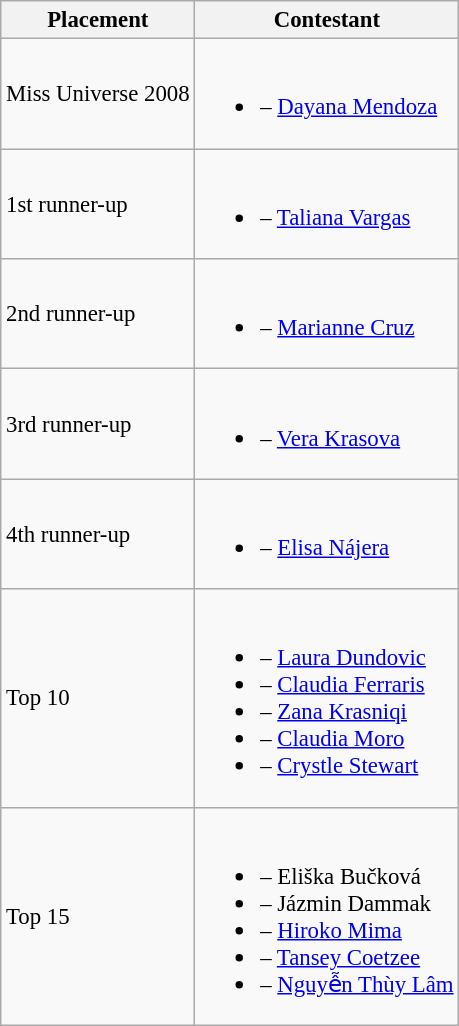<table class="wikitable sortable" style="font-size:95%;">
<tr>
<th>Placement</th>
<th>Contestant</th>
</tr>
<tr>
<td>Miss Universe 2008</td>
<td><br><ul><li> – <a href='#'>Dayana Mendoza</a></li></ul></td>
</tr>
<tr>
<td>1st runner-up</td>
<td><br><ul><li> – <a href='#'>Taliana Vargas</a></li></ul></td>
</tr>
<tr>
<td>2nd runner-up</td>
<td><br><ul><li> – <a href='#'>Marianne Cruz</a></li></ul></td>
</tr>
<tr>
<td>3rd runner-up</td>
<td><br><ul><li> – <a href='#'>Vera Krasova</a></li></ul></td>
</tr>
<tr>
<td>4th runner-up</td>
<td><br><ul><li> – <a href='#'>Elisa Nájera</a></li></ul></td>
</tr>
<tr>
<td>Top 10</td>
<td><br><ul><li> – <a href='#'>Laura Dundovic</a></li><li> – <a href='#'>Claudia Ferraris</a></li><li> – <a href='#'>Zana Krasniqi</a></li><li> – <a href='#'>Claudia Moro</a></li><li> – <a href='#'>Crystle Stewart</a></li></ul></td>
</tr>
<tr>
<td>Top 15</td>
<td><br><ul><li> – Eliška Bučková</li><li> – Jázmin Dammak</li><li> – <a href='#'>Hiroko Mima</a></li><li> – <a href='#'>Tansey Coetzee</a></li><li> – <a href='#'>Nguyễn Thùy Lâm</a></li></ul></td>
</tr>
</table>
